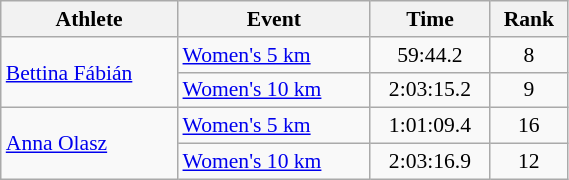<table class="wikitable" style="text-align:center; font-size:90%; width:30%;">
<tr>
<th>Athlete</th>
<th>Event</th>
<th>Time</th>
<th>Rank</th>
</tr>
<tr>
<td align=left rowspan=2><a href='#'>Bettina Fábián</a></td>
<td align=left><a href='#'>Women's 5 km</a></td>
<td>59:44.2</td>
<td>8</td>
</tr>
<tr>
<td align=left><a href='#'>Women's 10 km</a></td>
<td>2:03:15.2</td>
<td>9</td>
</tr>
<tr>
<td align=left rowspan=2><a href='#'>Anna Olasz</a></td>
<td align=left><a href='#'>Women's 5 km</a></td>
<td>1:01:09.4</td>
<td>16</td>
</tr>
<tr>
<td align=left><a href='#'>Women's 10 km</a></td>
<td>2:03:16.9</td>
<td>12</td>
</tr>
</table>
